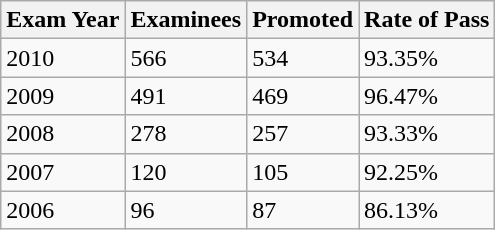<table class="wikitable sortable">
<tr>
<th>Exam Year</th>
<th>Examinees</th>
<th>Promoted</th>
<th>Rate of Pass</th>
</tr>
<tr>
<td>2010</td>
<td>566</td>
<td>534</td>
<td>93.35%</td>
</tr>
<tr>
<td>2009</td>
<td>491</td>
<td>469</td>
<td>96.47%</td>
</tr>
<tr>
<td>2008</td>
<td>278</td>
<td>257</td>
<td>93.33%</td>
</tr>
<tr>
<td>2007</td>
<td>120</td>
<td>105</td>
<td>92.25%</td>
</tr>
<tr>
<td>2006</td>
<td>96</td>
<td>87</td>
<td>86.13%</td>
</tr>
</table>
